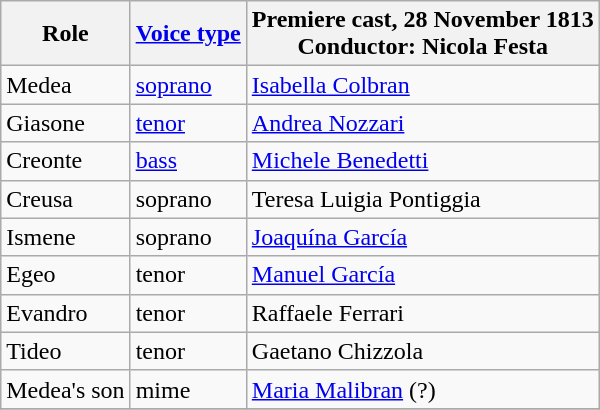<table class="wikitable">
<tr>
<th>Role</th>
<th><a href='#'>Voice type</a></th>
<th>Premiere cast, 28 November 1813<br>Conductor: Nicola Festa</th>
</tr>
<tr>
<td>Medea</td>
<td><a href='#'>soprano</a></td>
<td><a href='#'>Isabella Colbran</a></td>
</tr>
<tr>
<td>Giasone</td>
<td><a href='#'>tenor</a></td>
<td><a href='#'>Andrea Nozzari</a></td>
</tr>
<tr>
<td>Creonte</td>
<td><a href='#'>bass</a></td>
<td><a href='#'>Michele Benedetti</a></td>
</tr>
<tr>
<td>Creusa</td>
<td>soprano</td>
<td>Teresa Luigia Pontiggia</td>
</tr>
<tr>
<td>Ismene</td>
<td>soprano</td>
<td><a href='#'>Joaquína García</a></td>
</tr>
<tr>
<td>Egeo</td>
<td>tenor</td>
<td><a href='#'>Manuel García</a></td>
</tr>
<tr>
<td>Evandro</td>
<td>tenor</td>
<td>Raffaele Ferrari</td>
</tr>
<tr>
<td>Tideo</td>
<td>tenor</td>
<td>Gaetano Chizzola</td>
</tr>
<tr>
<td>Medea's son</td>
<td>mime</td>
<td><a href='#'>Maria Malibran</a> (?)</td>
</tr>
<tr>
</tr>
</table>
